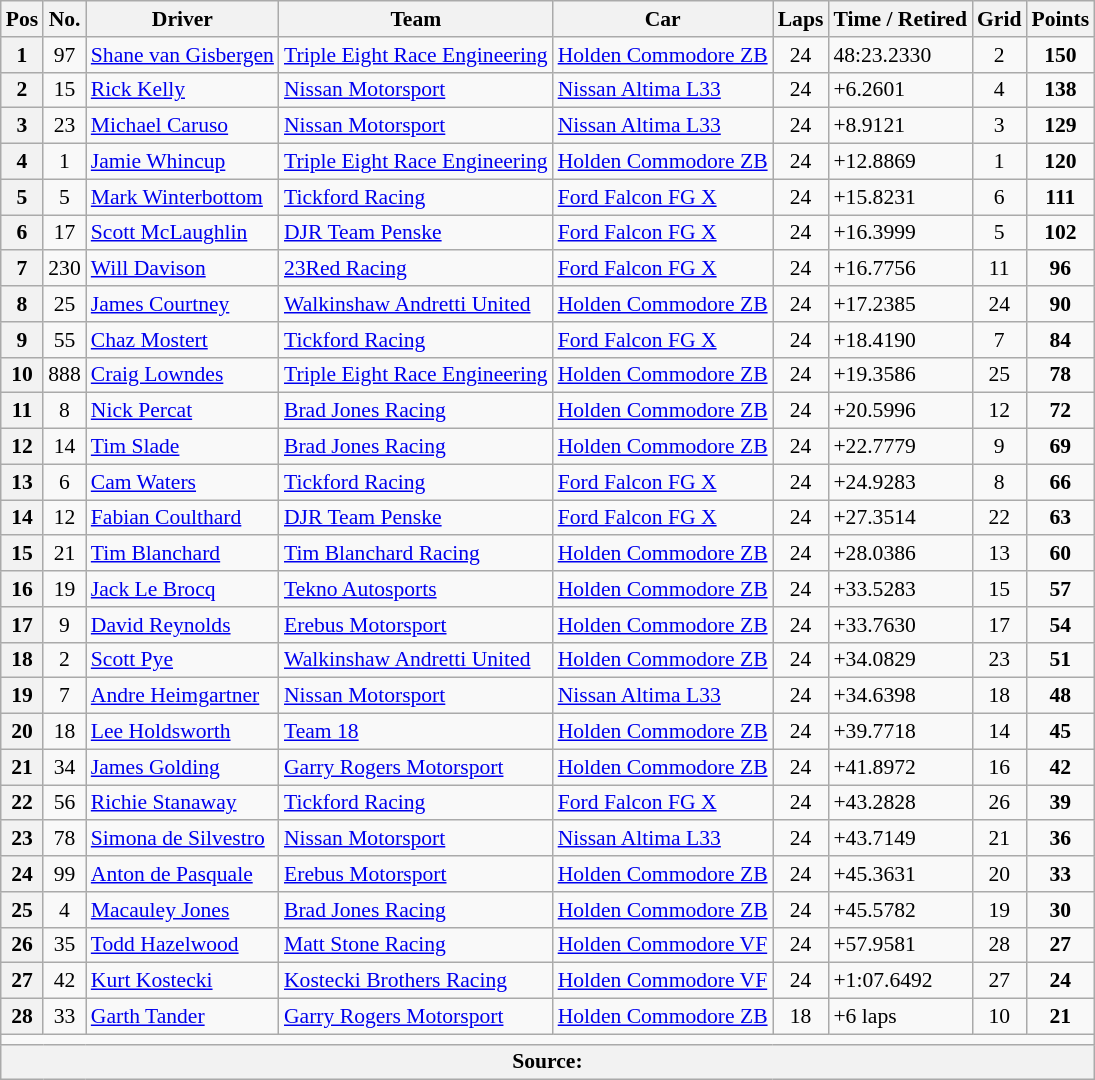<table class="wikitable" style="font-size:90%;">
<tr>
<th>Pos</th>
<th>No.</th>
<th>Driver</th>
<th>Team</th>
<th>Car</th>
<th>Laps</th>
<th>Time / Retired</th>
<th>Grid</th>
<th>Points</th>
</tr>
<tr>
<th>1</th>
<td align="center">97</td>
<td> <a href='#'>Shane van Gisbergen</a></td>
<td><a href='#'>Triple Eight Race Engineering</a></td>
<td><a href='#'>Holden Commodore ZB</a></td>
<td align="center">24</td>
<td>48:23.2330</td>
<td align="center">2</td>
<td align="center"><strong>150</strong></td>
</tr>
<tr>
<th>2</th>
<td align="center">15</td>
<td> <a href='#'>Rick Kelly</a></td>
<td><a href='#'>Nissan Motorsport</a></td>
<td><a href='#'>Nissan Altima L33</a></td>
<td align="center">24</td>
<td>+6.2601</td>
<td align="center">4</td>
<td align="center"><strong>138</strong></td>
</tr>
<tr>
<th>3</th>
<td align="center">23</td>
<td> <a href='#'>Michael Caruso</a></td>
<td><a href='#'>Nissan Motorsport</a></td>
<td><a href='#'>Nissan Altima L33</a></td>
<td align="center">24</td>
<td>+8.9121</td>
<td align="center">3</td>
<td align="center"><strong>129</strong></td>
</tr>
<tr>
<th>4</th>
<td align="center">1</td>
<td> <a href='#'>Jamie Whincup</a></td>
<td><a href='#'>Triple Eight Race Engineering</a></td>
<td><a href='#'>Holden Commodore ZB</a></td>
<td align="center">24</td>
<td>+12.8869</td>
<td align="center">1</td>
<td align="center"><strong>120</strong></td>
</tr>
<tr>
<th>5</th>
<td align="center">5</td>
<td> <a href='#'>Mark Winterbottom</a></td>
<td><a href='#'>Tickford Racing</a></td>
<td><a href='#'>Ford Falcon FG X</a></td>
<td align="center">24</td>
<td>+15.8231</td>
<td align="center">6</td>
<td align="center"><strong>111</strong></td>
</tr>
<tr>
<th>6</th>
<td align="center">17</td>
<td> <a href='#'>Scott McLaughlin</a></td>
<td><a href='#'>DJR Team Penske</a></td>
<td><a href='#'>Ford Falcon FG X</a></td>
<td align="center">24</td>
<td>+16.3999</td>
<td align="center">5</td>
<td align="center"><strong>102</strong></td>
</tr>
<tr>
<th>7</th>
<td align="center">230</td>
<td> <a href='#'>Will Davison</a></td>
<td><a href='#'>23Red Racing</a></td>
<td><a href='#'>Ford Falcon FG X</a></td>
<td align="center">24</td>
<td>+16.7756</td>
<td align="center">11</td>
<td align="center"><strong>96</strong></td>
</tr>
<tr>
<th>8</th>
<td align="center">25</td>
<td> <a href='#'>James Courtney</a></td>
<td><a href='#'>Walkinshaw Andretti United</a></td>
<td><a href='#'>Holden Commodore ZB</a></td>
<td align="center">24</td>
<td>+17.2385</td>
<td align="center">24</td>
<td align="center"><strong>90</strong></td>
</tr>
<tr>
<th>9</th>
<td align="center">55</td>
<td> <a href='#'>Chaz Mostert</a></td>
<td><a href='#'>Tickford Racing</a></td>
<td><a href='#'>Ford Falcon FG X</a></td>
<td align="center">24</td>
<td>+18.4190</td>
<td align="center">7</td>
<td align="center"><strong>84</strong></td>
</tr>
<tr>
<th>10</th>
<td align="center">888</td>
<td> <a href='#'>Craig Lowndes</a></td>
<td><a href='#'>Triple Eight Race Engineering</a></td>
<td><a href='#'>Holden Commodore ZB</a></td>
<td align="center">24</td>
<td>+19.3586</td>
<td align="center">25</td>
<td align="center"><strong>78</strong></td>
</tr>
<tr>
<th>11</th>
<td align="center">8</td>
<td> <a href='#'>Nick Percat</a></td>
<td><a href='#'>Brad Jones Racing</a></td>
<td><a href='#'>Holden Commodore ZB</a></td>
<td align="center">24</td>
<td>+20.5996</td>
<td align="center">12</td>
<td align="center"><strong>72</strong></td>
</tr>
<tr>
<th>12</th>
<td align="center">14</td>
<td> <a href='#'>Tim Slade</a></td>
<td><a href='#'>Brad Jones Racing</a></td>
<td><a href='#'>Holden Commodore ZB</a></td>
<td align="center">24</td>
<td>+22.7779</td>
<td align="center">9</td>
<td align="center"><strong>69</strong></td>
</tr>
<tr>
<th>13</th>
<td align="center">6</td>
<td> <a href='#'>Cam Waters</a></td>
<td><a href='#'>Tickford Racing</a></td>
<td><a href='#'>Ford Falcon FG X</a></td>
<td align="center">24</td>
<td>+24.9283</td>
<td align="center">8</td>
<td align="center"><strong>66</strong></td>
</tr>
<tr>
<th>14</th>
<td align="center">12</td>
<td> <a href='#'>Fabian Coulthard</a></td>
<td><a href='#'>DJR Team Penske</a></td>
<td><a href='#'>Ford Falcon FG X</a></td>
<td align="center">24</td>
<td>+27.3514</td>
<td align="center">22</td>
<td align="center"><strong>63</strong></td>
</tr>
<tr>
<th>15</th>
<td align="center">21</td>
<td> <a href='#'>Tim Blanchard</a></td>
<td><a href='#'>Tim Blanchard Racing</a></td>
<td><a href='#'>Holden Commodore ZB</a></td>
<td align="center">24</td>
<td>+28.0386</td>
<td align="center">13</td>
<td align="center"><strong>60</strong></td>
</tr>
<tr>
<th>16</th>
<td align="center">19</td>
<td> <a href='#'>Jack Le Brocq</a></td>
<td><a href='#'>Tekno Autosports</a></td>
<td><a href='#'>Holden Commodore ZB</a></td>
<td align="center">24</td>
<td>+33.5283</td>
<td align="center">15</td>
<td align="center"><strong>57</strong></td>
</tr>
<tr>
<th>17</th>
<td align="center">9</td>
<td> <a href='#'>David Reynolds</a></td>
<td><a href='#'>Erebus Motorsport</a></td>
<td><a href='#'>Holden Commodore ZB</a></td>
<td align="center">24</td>
<td>+33.7630</td>
<td align="center">17</td>
<td align="center"><strong>54</strong></td>
</tr>
<tr>
<th>18</th>
<td align="center">2</td>
<td> <a href='#'>Scott Pye</a></td>
<td><a href='#'>Walkinshaw Andretti United</a></td>
<td><a href='#'>Holden Commodore ZB</a></td>
<td align="center">24</td>
<td>+34.0829</td>
<td align="center">23</td>
<td align="center"><strong>51</strong></td>
</tr>
<tr>
<th>19</th>
<td align="center">7</td>
<td> <a href='#'>Andre Heimgartner</a></td>
<td><a href='#'>Nissan Motorsport</a></td>
<td><a href='#'>Nissan Altima L33</a></td>
<td align="center">24</td>
<td>+34.6398</td>
<td align="center">18</td>
<td align="center"><strong>48</strong></td>
</tr>
<tr>
<th>20</th>
<td align="center">18</td>
<td> <a href='#'>Lee Holdsworth</a></td>
<td><a href='#'>Team 18</a></td>
<td><a href='#'>Holden Commodore ZB</a></td>
<td align="center">24</td>
<td>+39.7718</td>
<td align="center">14</td>
<td align="center"><strong>45</strong></td>
</tr>
<tr>
<th>21</th>
<td align="center">34</td>
<td> <a href='#'>James Golding</a></td>
<td><a href='#'>Garry Rogers Motorsport</a></td>
<td><a href='#'>Holden Commodore ZB</a></td>
<td align="center">24</td>
<td>+41.8972</td>
<td align="center">16</td>
<td align="center"><strong>42</strong></td>
</tr>
<tr>
<th>22</th>
<td align="center">56</td>
<td> <a href='#'>Richie Stanaway</a></td>
<td><a href='#'>Tickford Racing</a></td>
<td><a href='#'>Ford Falcon FG X</a></td>
<td align="center">24</td>
<td>+43.2828</td>
<td align="center">26</td>
<td align="center"><strong>39</strong></td>
</tr>
<tr>
<th>23</th>
<td align="center">78</td>
<td> <a href='#'>Simona de Silvestro</a></td>
<td><a href='#'>Nissan Motorsport</a></td>
<td><a href='#'>Nissan Altima L33</a></td>
<td align="center">24</td>
<td>+43.7149</td>
<td align="center">21</td>
<td align="center"><strong>36</strong></td>
</tr>
<tr>
<th>24</th>
<td align="center">99</td>
<td> <a href='#'>Anton de Pasquale</a></td>
<td><a href='#'>Erebus Motorsport</a></td>
<td><a href='#'>Holden Commodore ZB</a></td>
<td align="center">24</td>
<td>+45.3631</td>
<td align="center">20</td>
<td align="center"><strong>33</strong></td>
</tr>
<tr>
<th>25</th>
<td align="center">4</td>
<td> <a href='#'>Macauley Jones</a></td>
<td><a href='#'>Brad Jones Racing</a></td>
<td><a href='#'>Holden Commodore ZB</a></td>
<td align="center">24</td>
<td>+45.5782</td>
<td align="center">19</td>
<td align="center"><strong>30</strong></td>
</tr>
<tr>
<th>26</th>
<td align="center">35</td>
<td> <a href='#'>Todd Hazelwood</a></td>
<td><a href='#'>Matt Stone Racing</a></td>
<td><a href='#'>Holden Commodore VF</a></td>
<td align="center">24</td>
<td>+57.9581</td>
<td align="center">28</td>
<td align="center"><strong>27</strong></td>
</tr>
<tr>
<th>27</th>
<td align="center">42</td>
<td> <a href='#'>Kurt Kostecki</a></td>
<td><a href='#'>Kostecki Brothers Racing</a></td>
<td><a href='#'>Holden Commodore VF</a></td>
<td align="center">24</td>
<td>+1:07.6492</td>
<td align="center">27</td>
<td align="center"><strong>24</strong></td>
</tr>
<tr>
<th>28</th>
<td align="center">33</td>
<td> <a href='#'>Garth Tander</a></td>
<td><a href='#'>Garry Rogers Motorsport</a></td>
<td><a href='#'>Holden Commodore ZB</a></td>
<td align="center">18</td>
<td>+6 laps</td>
<td align="center">10</td>
<td align="center"><strong>21</strong></td>
</tr>
<tr>
<td colspan="9" align="center"></td>
</tr>
<tr>
<th colspan="9">Source:</th>
</tr>
</table>
